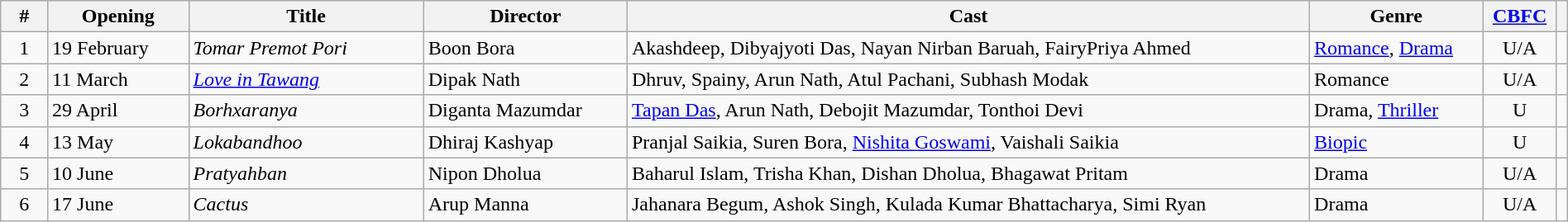<table class="wikitable" border="0" width= "100%">
<tr>
<th width="3%">#</th>
<th width="9%">Opening</th>
<th width="15%">Title</th>
<th width="13%">Director</th>
<th>Cast</th>
<th>Genre</th>
<th><a href='#'>CBFC</a></th>
<th></th>
</tr>
<tr>
<td align="center">1</td>
<td>19 February</td>
<td><em>Tomar Premot Pori</em></td>
<td>Boon Bora</td>
<td>Akashdeep, Dibyajyoti Das, Nayan Nirban Baruah, FairyPriya Ahmed</td>
<td><a href='#'>Romance</a>, <a href='#'>Drama</a></td>
<td align="center">U/A</td>
<td align="center"></td>
</tr>
<tr>
<td align="center">2</td>
<td>11 March</td>
<td><em><a href='#'>Love in Tawang</a></em></td>
<td>Dipak Nath</td>
<td>Dhruv, Spainy, Arun Nath, Atul Pachani, Subhash Modak</td>
<td>Romance</td>
<td align="center">U/A</td>
<td align="center"></td>
</tr>
<tr>
<td align="center">3</td>
<td>29 April</td>
<td><em>Borhxaranya</em></td>
<td>Diganta Mazumdar</td>
<td><a href='#'>Tapan Das</a>, Arun Nath, Debojit Mazumdar, Tonthoi Devi</td>
<td>Drama, <a href='#'>Thriller</a></td>
<td align="center">U</td>
<td align="center"></td>
</tr>
<tr>
<td align="center">4</td>
<td>13 May</td>
<td><em>Lokabandhoo</em></td>
<td>Dhiraj Kashyap</td>
<td>Pranjal Saikia, Suren Bora, <a href='#'>Nishita Goswami</a>, Vaishali Saikia</td>
<td><a href='#'>Biopic</a></td>
<td align="center">U</td>
<td align="center"></td>
</tr>
<tr>
<td align="center">5</td>
<td>10 June</td>
<td><em>Pratyahban</em></td>
<td>Nipon Dholua</td>
<td>Baharul Islam, Trisha Khan, Dishan Dholua, Bhagawat Pritam</td>
<td>Drama</td>
<td align="center">U/A</td>
<td align="center"></td>
</tr>
<tr>
<td align="center">6</td>
<td>17 June</td>
<td><em>Cactus</em></td>
<td>Arup Manna</td>
<td>Jahanara Begum, Ashok Singh, Kulada Kumar Bhattacharya, Simi Ryan</td>
<td>Drama</td>
<td align="center">U/A</td>
<td align="center"></td>
</tr>
</table>
